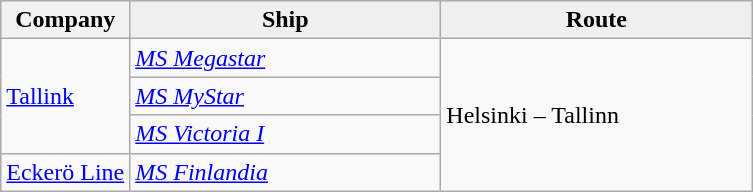<table class="wikitable">
<tr>
<th>Company</th>
<th style="background: #efefef; border-bottom: 1px;width:200px;">Ship</th>
<th style="background: #efefef; border-bottom: 1px;width:200px;">Route</th>
</tr>
<tr>
<td rowspan="3"> <a href='#'>Tallink</a></td>
<td rowspan="1"><em><a href='#'>MS Megastar</a></em></td>
<td rowspan="4">Helsinki – Tallinn</td>
</tr>
<tr>
<td rowspan="1"><em><a href='#'>MS MyStar</a></em></td>
</tr>
<tr>
<td rowspan="1"><em><a href='#'>MS Victoria I</a></em></td>
</tr>
<tr>
<td rowspan="1"> <a href='#'>Eckerö Line</a></td>
<td rowspan="1"><em><a href='#'>MS Finlandia</a></em></td>
</tr>
</table>
